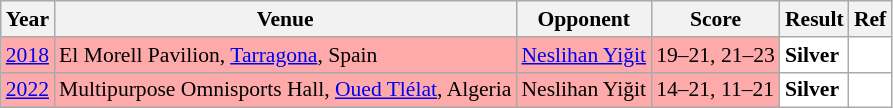<table class="sortable wikitable" style="font-size: 90%;">
<tr>
<th>Year</th>
<th>Venue</th>
<th>Opponent</th>
<th>Score</th>
<th>Result</th>
<th>Ref</th>
</tr>
<tr style="background:#FFAAAA">
<td align="center"><a href='#'>2018</a></td>
<td align="left">El Morell Pavilion, <a href='#'>Tarragona</a>, Spain</td>
<td align="left"> <a href='#'>Neslihan Yiğit</a></td>
<td align="left">19–21, 21–23</td>
<td style="text-align:left; background:white"> <strong>Silver</strong></td>
<td style="text-align:center; background:white"></td>
</tr>
<tr style="background:#FFAAAA">
<td align="center"><a href='#'>2022</a></td>
<td align="left">Multipurpose Omnisports Hall, <a href='#'>Oued Tlélat</a>, Algeria</td>
<td align="left"> Neslihan Yiğit</td>
<td align="left">14–21, 11–21</td>
<td style="text-align:left; background:white"> <strong>Silver</strong></td>
<td style="text-align:center; background:white"></td>
</tr>
</table>
